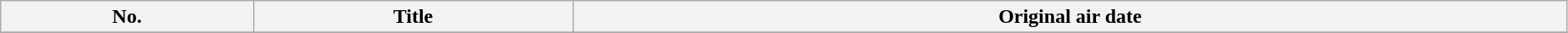<table class="wikitable plainrowheaders" style="width:99%">
<tr>
<th>No.</th>
<th>Title</th>
<th>Original air date</th>
</tr>
<tr>
</tr>
</table>
